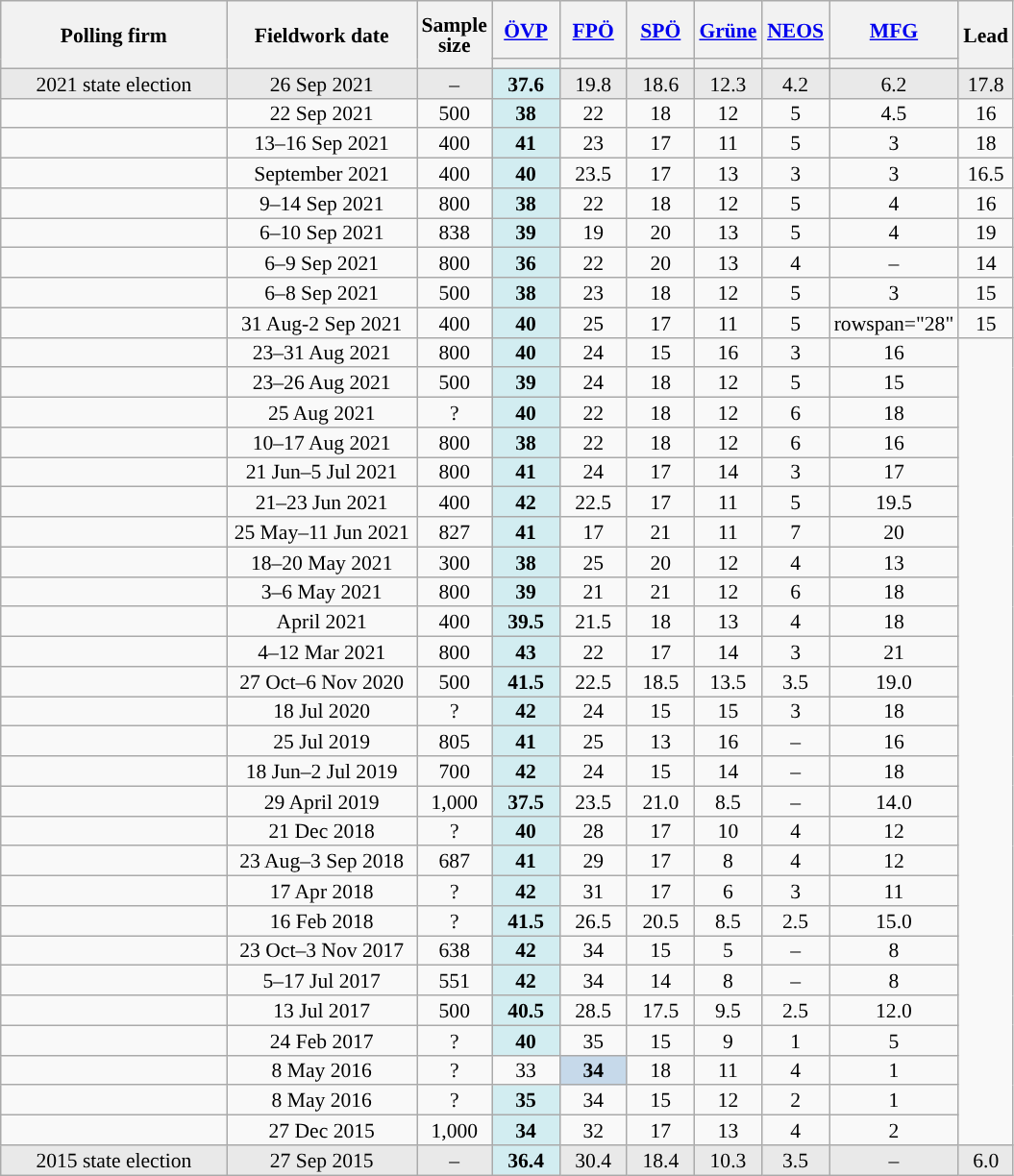<table class="wikitable sortable" style="text-align:center;font-size:90%;line-height:14px;">
<tr style="height:40px;">
<th style="width:150px;" rowspan="2">Polling firm</th>
<th style="width:125px;" rowspan="2">Fieldwork date</th>
<th style="width:35px;" rowspan="2">Sample<br>size</th>
<th class="unsortable" style="width:40px;"><a href='#'>ÖVP</a></th>
<th class="unsortable" style="width:40px;"><a href='#'>FPÖ</a></th>
<th class="unsortable" style="width:40px;"><a href='#'>SPÖ</a></th>
<th class="unsortable" style="width:40px;"><a href='#'>Grüne</a></th>
<th class="unsortable" style="width:40px;"><a href='#'>NEOS</a></th>
<th class="unsortable" style="width:40px;"><a href='#'>MFG</a></th>
<th style="width:30px;" rowspan="2">Lead</th>
</tr>
<tr>
<th style="background:"></th>
<th style="background:"></th>
<th style="background:"></th>
<th style="background:"></th>
<th style="background:"></th>
<th style="background:"></th>
</tr>
<tr style="background:#E9E9E9;">
<td>2021 state election</td>
<td data-sort-value="2021-09-26">26 Sep 2021</td>
<td>–</td>
<td style="background:#D2EDF1;"><strong>37.6</strong></td>
<td>19.8</td>
<td>18.6</td>
<td>12.3</td>
<td>4.2</td>
<td>6.2</td>
<td style="background:">17.8</td>
</tr>
<tr>
<td></td>
<td data-sort-value="2021-09-22">22 Sep 2021</td>
<td>500</td>
<td style="background:#D2EDF1;"><strong>38</strong></td>
<td>22</td>
<td>18</td>
<td>12</td>
<td>5</td>
<td>4.5</td>
<td style="background:">16</td>
</tr>
<tr>
<td></td>
<td data-sort-value="2021-09-16">13–16 Sep 2021</td>
<td>400</td>
<td style="background:#D2EDF1;"><strong>41</strong></td>
<td>23</td>
<td>17</td>
<td>11</td>
<td>5</td>
<td>3</td>
<td style="background:">18</td>
</tr>
<tr>
<td></td>
<td data-sort-value="2021-09-15">September 2021</td>
<td>400</td>
<td style="background:#D2EDF1;"><strong>40</strong></td>
<td>23.5</td>
<td>17</td>
<td>13</td>
<td>3</td>
<td>3</td>
<td style="background:">16.5</td>
</tr>
<tr>
<td></td>
<td data-sort-value="2021-09-14">9–14 Sep 2021</td>
<td>800</td>
<td style="background:#D2EDF1;"><strong>38</strong></td>
<td>22</td>
<td>18</td>
<td>12</td>
<td>5</td>
<td>4</td>
<td style="background:">16</td>
</tr>
<tr>
<td></td>
<td data-sort-value="2021-09-10">6–10 Sep 2021</td>
<td>838</td>
<td style="background:#D2EDF1;"><strong>39</strong></td>
<td>19</td>
<td>20</td>
<td>13</td>
<td>5</td>
<td>4</td>
<td style="background:">19</td>
</tr>
<tr>
<td></td>
<td data-sort-value="2021-09-09">6–9 Sep 2021</td>
<td>800</td>
<td style="background:#D2EDF1;"><strong>36</strong></td>
<td>22</td>
<td>20</td>
<td>13</td>
<td>4</td>
<td>–</td>
<td style="background:">14</td>
</tr>
<tr>
<td></td>
<td data-sort-value="2021-09-08">6–8 Sep 2021</td>
<td>500</td>
<td style="background:#D2EDF1;"><strong>38</strong></td>
<td>23</td>
<td>18</td>
<td>12</td>
<td>5</td>
<td>3</td>
<td style="background:">15</td>
</tr>
<tr>
<td></td>
<td data-sort-value="2021-09-02">31 Aug-2 Sep 2021</td>
<td>400</td>
<td style="background:#D2EDF1;"><strong>40</strong></td>
<td>25</td>
<td>17</td>
<td>11</td>
<td>5</td>
<td>rowspan="28" </td>
<td style="background:">15</td>
</tr>
<tr>
<td></td>
<td data-sort-value="2021-08-31">23–31 Aug 2021</td>
<td>800</td>
<td style="background:#D2EDF1;"><strong>40</strong></td>
<td>24</td>
<td>15</td>
<td>16</td>
<td>3</td>
<td style="background:">16</td>
</tr>
<tr>
<td></td>
<td data-sort-value="2021-08-26">23–26 Aug 2021</td>
<td>500</td>
<td style="background:#D2EDF1;"><strong>39</strong></td>
<td>24</td>
<td>18</td>
<td>12</td>
<td>5</td>
<td style="background:">15</td>
</tr>
<tr>
<td></td>
<td data-sort-value="2021-08-25">25 Aug 2021</td>
<td>?</td>
<td style="background:#D2EDF1;"><strong>40</strong></td>
<td>22</td>
<td>18</td>
<td>12</td>
<td>6</td>
<td style="background:">18</td>
</tr>
<tr>
<td></td>
<td data-sort-value="2021-08-17">10–17 Aug 2021</td>
<td>800</td>
<td style="background:#D2EDF1;"><strong>38</strong></td>
<td>22</td>
<td>18</td>
<td>12</td>
<td>6</td>
<td style="background:">16</td>
</tr>
<tr>
<td></td>
<td data-sort-value="2021-07-05">21 Jun–5 Jul 2021</td>
<td>800</td>
<td style="background:#D2EDF1;"><strong>41</strong></td>
<td>24</td>
<td>17</td>
<td>14</td>
<td>3</td>
<td style="background:">17</td>
</tr>
<tr>
<td></td>
<td data-sort-value="2021-06-23">21–23 Jun 2021</td>
<td>400</td>
<td style="background:#D2EDF1;"><strong>42</strong></td>
<td>22.5</td>
<td>17</td>
<td>11</td>
<td>5</td>
<td style="background:">19.5</td>
</tr>
<tr>
<td></td>
<td data-sort-value="2021-06-11">25 May–11 Jun 2021</td>
<td>827</td>
<td style="background:#D2EDF1;"><strong>41</strong></td>
<td>17</td>
<td>21</td>
<td>11</td>
<td>7</td>
<td style="background:">20</td>
</tr>
<tr>
<td></td>
<td data-sort-value="2021-05-20">18–20 May 2021</td>
<td>300</td>
<td style="background:#D2EDF1;"><strong>38</strong></td>
<td>25</td>
<td>20</td>
<td>12</td>
<td>4</td>
<td style="background:">13</td>
</tr>
<tr>
<td></td>
<td data-sort-value="2021-05-06">3–6 May 2021</td>
<td>800</td>
<td style="background:#D2EDF1;"><strong>39</strong></td>
<td>21</td>
<td>21</td>
<td>12</td>
<td>6</td>
<td style="background:">18</td>
</tr>
<tr>
<td></td>
<td data-sort-value="2021-04-30">April 2021</td>
<td>400</td>
<td style="background:#D2EDF1;"><strong>39.5</strong></td>
<td>21.5</td>
<td>18</td>
<td>13</td>
<td>4</td>
<td style="background:">18</td>
</tr>
<tr>
<td></td>
<td data-sort-value="2021-03-12">4–12 Mar 2021</td>
<td>800</td>
<td style="background:#D2EDF1;"><strong>43</strong></td>
<td>22</td>
<td>17</td>
<td>14</td>
<td>3</td>
<td style="background:">21</td>
</tr>
<tr>
<td></td>
<td data-sort-value="2020-11-21">27 Oct–6 Nov 2020</td>
<td>500</td>
<td style="background:#D2EDF1;"><strong>41.5</strong></td>
<td>22.5</td>
<td>18.5</td>
<td>13.5</td>
<td>3.5</td>
<td style="background:">19.0</td>
</tr>
<tr>
<td></td>
<td data-sort-value="2020-07-18">18 Jul 2020</td>
<td>?</td>
<td style="background:#D2EDF1;"><strong>42</strong></td>
<td>24</td>
<td>15</td>
<td>15</td>
<td>3</td>
<td style="background:">18</td>
</tr>
<tr>
<td></td>
<td data-sort-value="2019-07-25">25 Jul 2019</td>
<td>805</td>
<td style="background:#D2EDF1;"><strong>41</strong></td>
<td>25</td>
<td>13</td>
<td>16</td>
<td>–</td>
<td style="background:">16</td>
</tr>
<tr>
<td></td>
<td data-sort-value="2019-07-08">18 Jun–2 Jul 2019</td>
<td>700</td>
<td style="background:#D2EDF1;"><strong>42</strong></td>
<td>24</td>
<td>15</td>
<td>14</td>
<td>–</td>
<td style="background:">18</td>
</tr>
<tr>
<td></td>
<td data-sort-value="2019-04-29">29 April 2019</td>
<td>1,000</td>
<td style="background:#D2EDF1;"><strong>37.5</strong></td>
<td>23.5</td>
<td>21.0</td>
<td>8.5</td>
<td>–</td>
<td style="background:">14.0</td>
</tr>
<tr>
<td></td>
<td data-sort-value="2018-12-21">21 Dec 2018</td>
<td>?</td>
<td style="background:#D2EDF1;"><strong>40</strong></td>
<td>28</td>
<td>17</td>
<td>10</td>
<td>4</td>
<td style="background:">12</td>
</tr>
<tr>
<td></td>
<td data-sort-value="2018-09-03">23 Aug–3 Sep 2018</td>
<td>687</td>
<td style="background:#D2EDF1;"><strong>41</strong></td>
<td>29</td>
<td>17</td>
<td>8</td>
<td>4</td>
<td style="background:">12</td>
</tr>
<tr>
<td></td>
<td data-sort-value="2018-04-17">17 Apr 2018</td>
<td>?</td>
<td style="background:#D2EDF1;"><strong>42</strong></td>
<td>31</td>
<td>17</td>
<td>6</td>
<td>3</td>
<td style="background:">11</td>
</tr>
<tr>
<td></td>
<td data-sort-value="2018-02-16">16 Feb 2018</td>
<td>?</td>
<td style="background:#D2EDF1;"><strong>41.5</strong></td>
<td>26.5</td>
<td>20.5</td>
<td>8.5</td>
<td>2.5</td>
<td style="background:">15.0</td>
</tr>
<tr>
<td></td>
<td data-sort-value="2017-11-18">23 Oct–3 Nov 2017</td>
<td>638</td>
<td style="background:#D2EDF1;"><strong>42</strong></td>
<td>34</td>
<td>15</td>
<td>5</td>
<td>–</td>
<td style="background:">8</td>
</tr>
<tr>
<td></td>
<td data-sort-value="2017-07-22">5–17 Jul 2017</td>
<td>551</td>
<td style="background:#D2EDF1;"><strong>42</strong></td>
<td>34</td>
<td>14</td>
<td>8</td>
<td>–</td>
<td style="background:">8</td>
</tr>
<tr>
<td></td>
<td data-sort-value="2017-07-13">13 Jul 2017</td>
<td>500</td>
<td style="background:#D2EDF1;"><strong>40.5</strong></td>
<td>28.5</td>
<td>17.5</td>
<td>9.5</td>
<td>2.5</td>
<td style="background:">12.0</td>
</tr>
<tr>
<td></td>
<td data-sort-value="2017-02-24">24 Feb 2017</td>
<td>?</td>
<td style="background:#D2EDF1;"><strong>40</strong></td>
<td>35</td>
<td>15</td>
<td>9</td>
<td>1</td>
<td style="background:">5</td>
</tr>
<tr>
<td></td>
<td data-sort-value="2016-09-10">8 May 2016</td>
<td>?</td>
<td>33</td>
<td style="background:#C6D9EA;"><strong>34</strong></td>
<td>18</td>
<td>11</td>
<td>4</td>
<td style="background:">1</td>
</tr>
<tr>
<td></td>
<td data-sort-value="2016-05-08">8 May 2016</td>
<td>?</td>
<td style="background:#D2EDF1;"><strong>35</strong></td>
<td>34</td>
<td>15</td>
<td>12</td>
<td>2</td>
<td style="background:">1</td>
</tr>
<tr>
<td></td>
<td data-sort-value="2015-12-27">27 Dec 2015</td>
<td>1,000</td>
<td style="background:#D2EDF1;"><strong>34</strong></td>
<td>32</td>
<td>17</td>
<td>13</td>
<td>4</td>
<td style="background:">2</td>
</tr>
<tr style="background:#E9E9E9;">
<td>2015 state election</td>
<td data-sort-value="2015-09-27">27 Sep 2015</td>
<td>–</td>
<td style="background:#D2EDF1;"><strong>36.4</strong></td>
<td>30.4</td>
<td>18.4</td>
<td>10.3</td>
<td>3.5</td>
<td>–</td>
<td style="background:">6.0</td>
</tr>
</table>
